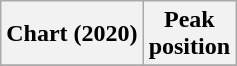<table class="wikitable plainrowheaders" style="text-align:center">
<tr>
<th>Chart (2020)</th>
<th>Peak<br>position</th>
</tr>
<tr>
</tr>
</table>
